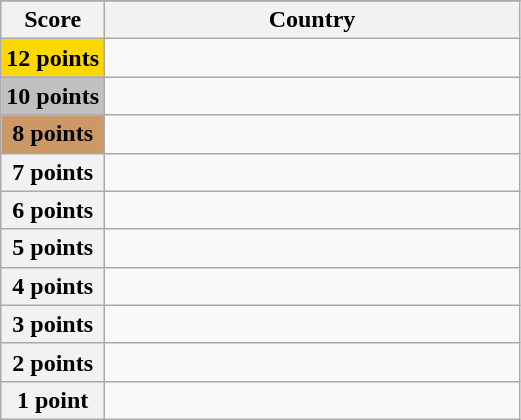<table class="wikitable">
<tr>
</tr>
<tr>
<th scope="col" width="20%">Score</th>
<th scope="col">Country</th>
</tr>
<tr>
<th scope="row" style="background:gold">12 points</th>
<td></td>
</tr>
<tr>
<th scope="row" style="background:silver">10 points</th>
<td></td>
</tr>
<tr>
<th scope="row" style="background:#CC9966">8 points</th>
<td></td>
</tr>
<tr>
<th scope="row">7 points</th>
<td></td>
</tr>
<tr>
<th scope="row">6 points</th>
<td></td>
</tr>
<tr>
<th scope="row">5 points</th>
<td></td>
</tr>
<tr>
<th scope="row">4 points</th>
<td></td>
</tr>
<tr>
<th scope="row">3 points</th>
<td></td>
</tr>
<tr>
<th scope="row">2 points</th>
<td></td>
</tr>
<tr>
<th scope="row">1 point</th>
<td></td>
</tr>
</table>
